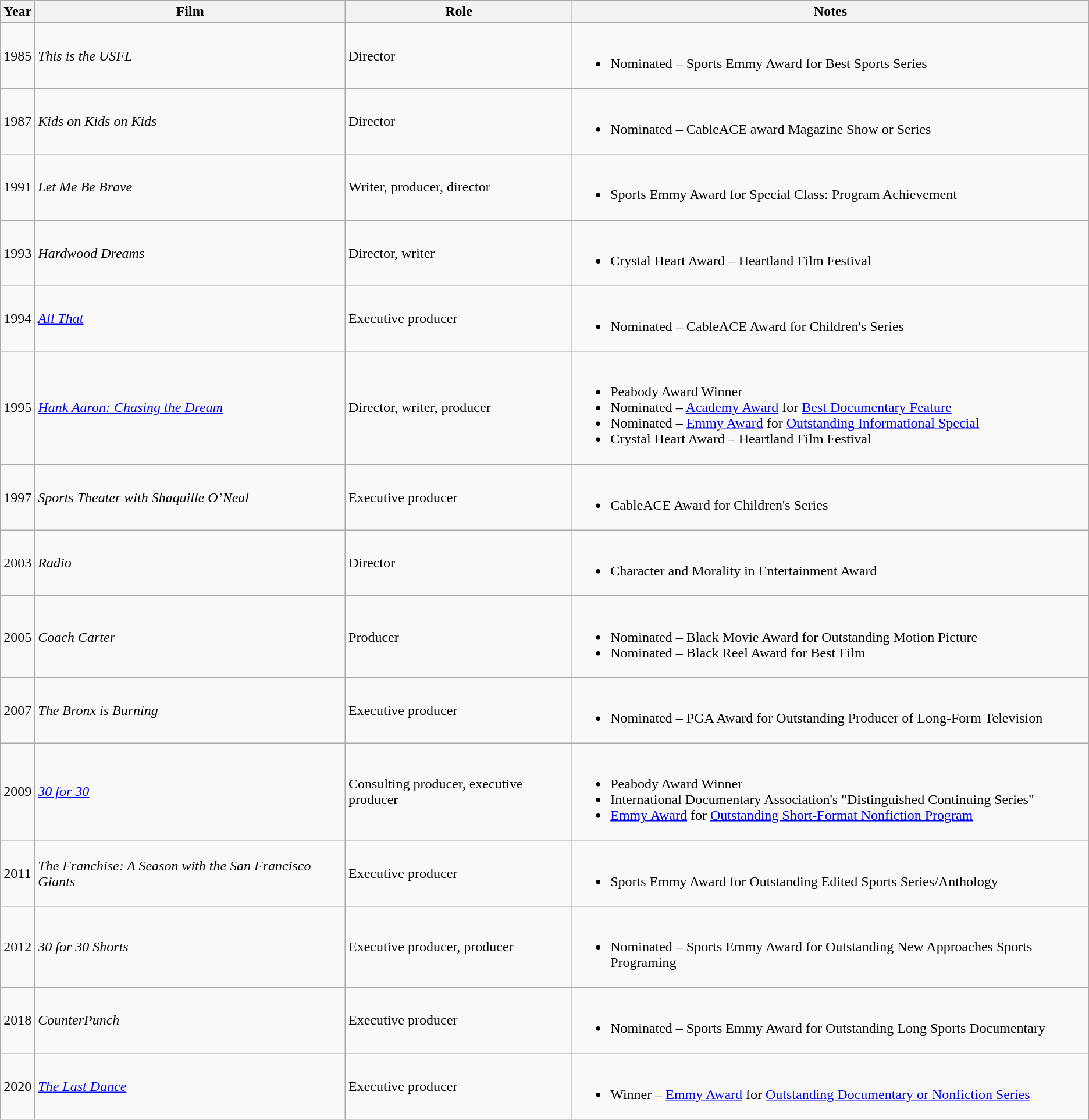<table class="wikitable">
<tr>
<th>Year</th>
<th>Film</th>
<th>Role</th>
<th>Notes</th>
</tr>
<tr>
<td>1985</td>
<td><em>This is the USFL</em></td>
<td>Director</td>
<td><br><ul><li>Nominated – Sports Emmy Award for Best Sports Series</li></ul></td>
</tr>
<tr>
<td>1987</td>
<td><em>Kids on Kids on Kids</em></td>
<td>Director</td>
<td><br><ul><li>Nominated – CableACE award Magazine Show or Series</li></ul></td>
</tr>
<tr>
<td>1991</td>
<td><em>Let Me Be Brave</em></td>
<td>Writer, producer, director</td>
<td><br><ul><li>Sports Emmy Award for Special Class: Program Achievement</li></ul></td>
</tr>
<tr>
<td>1993</td>
<td><em>Hardwood Dreams</em></td>
<td>Director, writer</td>
<td><br><ul><li>Crystal Heart Award – Heartland Film Festival</li></ul></td>
</tr>
<tr>
<td>1994</td>
<td><em><a href='#'>All That</a></em></td>
<td>Executive producer</td>
<td><br><ul><li>Nominated – CableACE Award for Children's Series</li></ul></td>
</tr>
<tr>
<td>1995</td>
<td><em><a href='#'>Hank Aaron: Chasing the Dream</a></em></td>
<td>Director, writer, producer</td>
<td><br><ul><li>Peabody Award Winner</li><li>Nominated – <a href='#'>Academy Award</a> for <a href='#'>Best Documentary Feature</a></li><li>Nominated – <a href='#'>Emmy Award</a> for <a href='#'>Outstanding Informational Special</a></li><li>Crystal Heart Award – Heartland Film Festival</li></ul></td>
</tr>
<tr>
<td>1997</td>
<td><em>Sports Theater with Shaquille O’Neal</em></td>
<td>Executive producer</td>
<td><br><ul><li>CableACE Award for Children's Series</li></ul></td>
</tr>
<tr>
<td>2003</td>
<td><em>Radio</em></td>
<td>Director</td>
<td><br><ul><li>Character and Morality in Entertainment Award</li></ul></td>
</tr>
<tr>
<td>2005</td>
<td><em>Coach Carter</em></td>
<td>Producer</td>
<td><br><ul><li>Nominated – Black Movie Award for Outstanding Motion Picture</li><li>Nominated – Black Reel Award for Best Film</li></ul></td>
</tr>
<tr>
<td>2007</td>
<td><em>The Bronx is Burning</em></td>
<td>Executive producer</td>
<td><br><ul><li>Nominated – PGA Award for Outstanding Producer of Long-Form Television</li></ul></td>
</tr>
<tr>
<td>2009</td>
<td><em><a href='#'>30 for 30</a></em></td>
<td>Consulting producer, executive producer</td>
<td><br><ul><li>Peabody Award Winner</li><li>International Documentary Association's "Distinguished Continuing Series"</li><li><a href='#'>Emmy Award</a> for <a href='#'>Outstanding Short-Format Nonfiction Program</a></li></ul></td>
</tr>
<tr>
<td>2011</td>
<td><em>The Franchise: A Season with the San Francisco Giants</em></td>
<td>Executive producer</td>
<td><br><ul><li>Sports Emmy Award for Outstanding Edited Sports Series/Anthology</li></ul></td>
</tr>
<tr>
<td>2012</td>
<td><em>30 for 30 Shorts</em></td>
<td>Executive producer, producer</td>
<td><br><ul><li>Nominated – Sports Emmy Award for Outstanding New Approaches Sports Programing</li></ul></td>
</tr>
<tr>
<td>2018</td>
<td><em>CounterPunch</em></td>
<td>Executive producer</td>
<td><br><ul><li>Nominated – Sports Emmy Award for Outstanding Long Sports Documentary</li></ul></td>
</tr>
<tr>
<td>2020</td>
<td><em><a href='#'>The Last Dance</a></em></td>
<td>Executive producer</td>
<td><br><ul><li>Winner – <a href='#'>Emmy Award</a> for <a href='#'>Outstanding Documentary or Nonfiction Series</a></li></ul></td>
</tr>
</table>
